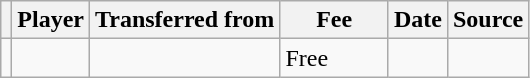<table class="wikitable plainrowheaders sortable">
<tr>
<th></th>
<th scope="col">Player</th>
<th>Transferred from</th>
<th style="width: 65px;">Fee</th>
<th scope="col">Date</th>
<th scope="col">Source</th>
</tr>
<tr>
<td align="center"></td>
<td></td>
<td></td>
<td>Free</td>
<td></td>
<td></td>
</tr>
</table>
